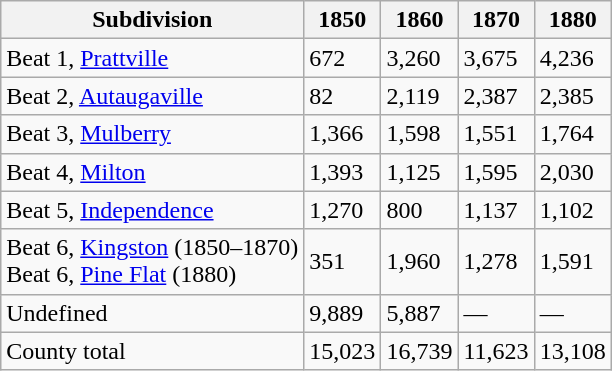<table class="wikitable sortable col2right col3right col4right col5right">
<tr>
<th>Subdivision</th>
<th>1850<br></th>
<th>1860<br></th>
<th>1870<br></th>
<th>1880<br></th>
</tr>
<tr>
<td>Beat 1, <a href='#'>Prattville</a></td>
<td>672</td>
<td>3,260</td>
<td>3,675</td>
<td>4,236<br></td>
</tr>
<tr>
<td>Beat 2, <a href='#'>Autaugaville</a></td>
<td>82</td>
<td>2,119</td>
<td>2,387</td>
<td>2,385</td>
</tr>
<tr>
<td>Beat 3, <a href='#'>Mulberry</a></td>
<td>1,366</td>
<td>1,598</td>
<td>1,551</td>
<td>1,764</td>
</tr>
<tr>
<td>Beat 4, <a href='#'>Milton</a></td>
<td>1,393</td>
<td>1,125</td>
<td>1,595</td>
<td>2,030</td>
</tr>
<tr>
<td>Beat 5, <a href='#'>Independence</a></td>
<td>1,270</td>
<td>800</td>
<td>1,137</td>
<td>1,102<br></td>
</tr>
<tr>
<td>Beat 6, <a href='#'>Kingston</a> (1850–1870)<br>Beat 6, <a href='#'>Pine Flat</a> (1880)</td>
<td>351</td>
<td>1,960</td>
<td>1,278</td>
<td>1,591<br></td>
</tr>
<tr>
<td>Undefined</td>
<td>9,889<br></td>
<td>5,887<br></td>
<td>—</td>
<td>—</td>
</tr>
<tr>
<td>County total</td>
<td>15,023<br></td>
<td>16,739<br></td>
<td>11,623</td>
<td>13,108</td>
</tr>
</table>
